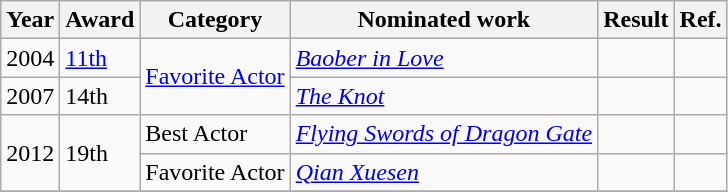<table class="wikitable">
<tr>
<th>Year</th>
<th>Award</th>
<th>Category</th>
<th>Nominated work</th>
<th>Result</th>
<th>Ref.</th>
</tr>
<tr>
<td>2004</td>
<td><a href='#'>11th</a></td>
<td rowspan=2><a href='#'>Favorite Actor</a></td>
<td><em><a href='#'>Baober in Love</a></em></td>
<td></td>
<td></td>
</tr>
<tr>
<td>2007</td>
<td>14th</td>
<td><em><a href='#'>The Knot</a></em></td>
<td></td>
<td></td>
</tr>
<tr>
<td rowspan=2>2012</td>
<td rowspan=2>19th</td>
<td>Best Actor</td>
<td><em><a href='#'>Flying Swords of Dragon Gate</a></em></td>
<td></td>
<td></td>
</tr>
<tr>
<td>Favorite Actor</td>
<td><em><a href='#'>Qian Xuesen</a></em></td>
<td></td>
<td></td>
</tr>
<tr>
</tr>
</table>
